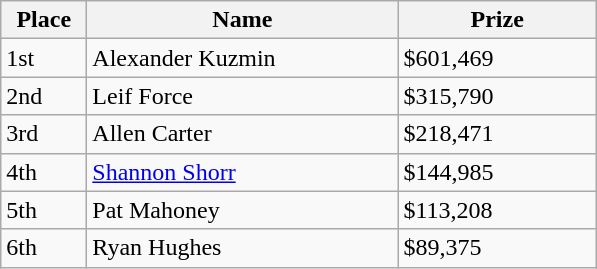<table class="wikitable">
<tr>
<th style="width:50px;">Place</th>
<th style="width:200px;">Name</th>
<th style="width:125px;">Prize</th>
</tr>
<tr>
<td>1st</td>
<td> Alexander Kuzmin</td>
<td>$601,469</td>
</tr>
<tr>
<td>2nd</td>
<td> Leif Force</td>
<td>$315,790</td>
</tr>
<tr>
<td>3rd</td>
<td> Allen Carter</td>
<td>$218,471</td>
</tr>
<tr>
<td>4th</td>
<td> <a href='#'>Shannon Shorr</a></td>
<td>$144,985</td>
</tr>
<tr>
<td>5th</td>
<td> Pat Mahoney</td>
<td>$113,208</td>
</tr>
<tr>
<td>6th</td>
<td> Ryan Hughes</td>
<td>$89,375</td>
</tr>
</table>
